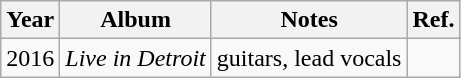<table class="wikitable" border="1">
<tr>
<th>Year</th>
<th>Album</th>
<th>Notes</th>
<th>Ref.</th>
</tr>
<tr>
<td>2016</td>
<td><em>Live in Detroit</em></td>
<td>guitars, lead vocals</td>
<td></td>
</tr>
</table>
